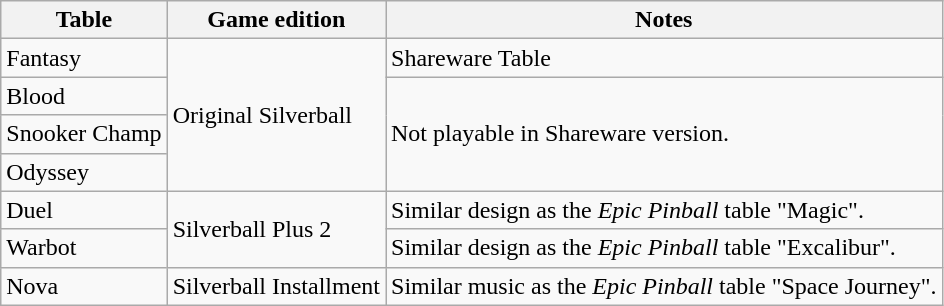<table class="wikitable">
<tr>
<th>Table</th>
<th>Game edition</th>
<th>Notes</th>
</tr>
<tr>
<td>Fantasy</td>
<td rowspan="4">Original Silverball</td>
<td>Shareware Table</td>
</tr>
<tr>
<td>Blood</td>
<td rowspan="3">Not playable in Shareware version.</td>
</tr>
<tr>
<td>Snooker Champ</td>
</tr>
<tr>
<td>Odyssey</td>
</tr>
<tr>
<td>Duel</td>
<td rowspan="2">Silverball Plus 2</td>
<td>Similar design as the <em>Epic Pinball</em> table "Magic".</td>
</tr>
<tr>
<td>Warbot</td>
<td>Similar design as the <em>Epic Pinball</em> table "Excalibur".</td>
</tr>
<tr>
<td>Nova</td>
<td>Silverball Installment</td>
<td>Similar music as the <em>Epic Pinball</em> table "Space Journey".</td>
</tr>
</table>
